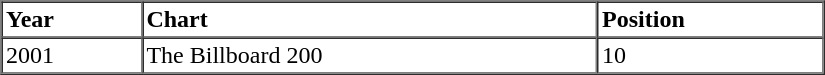<table border=1 cellspacing=0 cellpadding=2 width="550px">
<tr>
<th align="left">Year</th>
<th align="left">Chart</th>
<th align="left">Position</th>
</tr>
<tr>
<td align="left">2001</td>
<td align="left">The Billboard 200</td>
<td align="left">10</td>
</tr>
<tr>
</tr>
</table>
